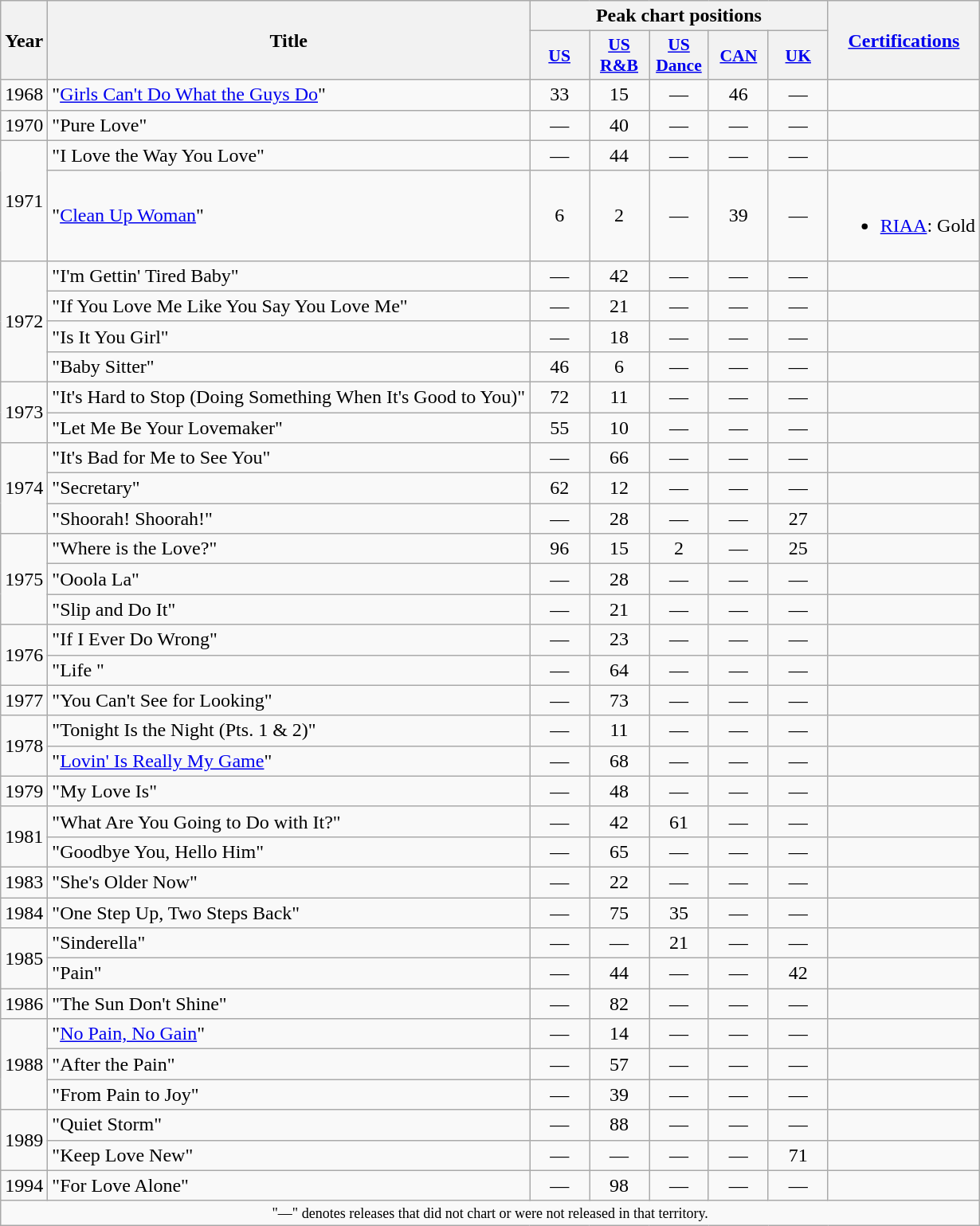<table class="wikitable">
<tr>
<th scope="col" rowspan="2">Year</th>
<th scope="col" rowspan="2">Title</th>
<th scope="col" colspan="5">Peak chart positions</th>
<th scope="col" rowspan="2"><a href='#'>Certifications</a></th>
</tr>
<tr>
<th scope="col" style="width:3em;font-size:90%;"><a href='#'>US</a><br></th>
<th scope="col" style="width:3em;font-size:90%;"><a href='#'>US R&B</a><br></th>
<th scope="col" style="width:3em;font-size:90%;"><a href='#'>US Dance</a><br></th>
<th scope="col" style="width:3em;font-size:90%;"><a href='#'>CAN</a><br></th>
<th scope="col" style="width:3em;font-size:90%;"><a href='#'>UK</a><br></th>
</tr>
<tr>
<td>1968</td>
<td>"<a href='#'>Girls Can't Do What the Guys Do</a>"</td>
<td align=center>33</td>
<td align=center>15</td>
<td align=center>―</td>
<td align=center>46</td>
<td align=center>―</td>
<td></td>
</tr>
<tr>
<td>1970</td>
<td>"Pure Love"</td>
<td align=center>―</td>
<td align=center>40</td>
<td align=center>―</td>
<td align=center>―</td>
<td align=center>―</td>
<td></td>
</tr>
<tr>
<td rowspan="2">1971</td>
<td>"I Love the Way You Love"</td>
<td align=center>―</td>
<td align=center>44</td>
<td align=center>―</td>
<td align=center>―</td>
<td align=center>―</td>
<td></td>
</tr>
<tr>
<td>"<a href='#'>Clean Up Woman</a>"</td>
<td align=center>6</td>
<td align=center>2</td>
<td align=center>―</td>
<td align=center>39</td>
<td align=center>―</td>
<td><br><ul><li><a href='#'>RIAA</a>: Gold</li></ul></td>
</tr>
<tr>
<td rowspan="4">1972</td>
<td>"I'm Gettin' Tired Baby"</td>
<td align=center>―</td>
<td align=center>42</td>
<td align=center>―</td>
<td align=center>―</td>
<td align=center>―</td>
<td></td>
</tr>
<tr>
<td>"If You Love Me Like You Say You Love Me"</td>
<td align=center>―</td>
<td align=center>21</td>
<td align=center>―</td>
<td align=center>―</td>
<td align=center>―</td>
<td></td>
</tr>
<tr>
<td>"Is It You Girl"</td>
<td align=center>―</td>
<td align=center>18</td>
<td align=center>―</td>
<td align=center>―</td>
<td align=center>―</td>
<td></td>
</tr>
<tr>
<td>"Baby Sitter"</td>
<td align=center>46</td>
<td align=center>6</td>
<td align=center>―</td>
<td align=center>―</td>
<td align=center>―</td>
<td></td>
</tr>
<tr>
<td rowspan="2">1973</td>
<td>"It's Hard to Stop (Doing Something When It's Good to You)"</td>
<td align=center>72</td>
<td align=center>11</td>
<td align=center>―</td>
<td align=center>―</td>
<td align=center>―</td>
<td></td>
</tr>
<tr>
<td>"Let Me Be Your Lovemaker"</td>
<td align=center>55</td>
<td align=center>10</td>
<td align=center>―</td>
<td align=center>―</td>
<td align=center>―</td>
<td></td>
</tr>
<tr>
<td rowspan="3">1974</td>
<td>"It's Bad for Me to See You"</td>
<td align=center>―</td>
<td align=center>66</td>
<td align=center>―</td>
<td align=center>―</td>
<td align=center>―</td>
<td></td>
</tr>
<tr>
<td>"Secretary"</td>
<td align=center>62</td>
<td align=center>12</td>
<td align=center>―</td>
<td align=center>―</td>
<td align=center>―</td>
<td></td>
</tr>
<tr>
<td>"Shoorah! Shoorah!"</td>
<td align=center>―</td>
<td align=center>28</td>
<td align=center>―</td>
<td align=center>―</td>
<td align=center>27</td>
<td></td>
</tr>
<tr>
<td rowspan="3">1975</td>
<td>"Where is the Love?"</td>
<td align=center>96</td>
<td align=center>15</td>
<td align=center>2</td>
<td align=center>―</td>
<td align=center>25</td>
<td></td>
</tr>
<tr>
<td>"Ooola La"</td>
<td align=center>―</td>
<td align=center>28</td>
<td align=center>―</td>
<td align=center>―</td>
<td align=center>―</td>
<td></td>
</tr>
<tr>
<td>"Slip and Do It"</td>
<td align=center>―</td>
<td align=center>21</td>
<td align=center>―</td>
<td align=center>―</td>
<td align=center>―</td>
<td></td>
</tr>
<tr>
<td rowspan="2">1976</td>
<td>"If I Ever Do Wrong"</td>
<td align=center>―</td>
<td align=center>23</td>
<td align=center>―</td>
<td align=center>―</td>
<td align=center>―</td>
<td></td>
</tr>
<tr>
<td>"Life "</td>
<td align=center>―</td>
<td align=center>64</td>
<td align=center>―</td>
<td align=center>―</td>
<td align=center>―</td>
<td></td>
</tr>
<tr>
<td>1977</td>
<td>"You Can't See for Looking"</td>
<td align=center>―</td>
<td align=center>73</td>
<td align=center>―</td>
<td align=center>―</td>
<td align=center>―</td>
<td></td>
</tr>
<tr>
<td rowspan="2">1978</td>
<td>"Tonight Is the Night (Pts. 1 & 2)"</td>
<td align=center>―</td>
<td align=center>11</td>
<td align=center>―</td>
<td align=center>―</td>
<td align=center>―</td>
<td></td>
</tr>
<tr>
<td>"<a href='#'>Lovin' Is Really My Game</a>"</td>
<td align=center>―</td>
<td align=center>68</td>
<td align=center>―</td>
<td align=center>―</td>
<td align=center>―</td>
<td></td>
</tr>
<tr>
<td>1979</td>
<td>"My Love Is"</td>
<td align=center>―</td>
<td align=center>48</td>
<td align=center>―</td>
<td align=center>―</td>
<td align=center>―</td>
<td></td>
</tr>
<tr>
<td rowspan="2">1981</td>
<td>"What Are You Going to Do with It?"</td>
<td align=center>―</td>
<td align=center>42</td>
<td align=center>61</td>
<td align=center>―</td>
<td align=center>―</td>
<td></td>
</tr>
<tr>
<td>"Goodbye You, Hello Him"</td>
<td align=center>―</td>
<td align=center>65</td>
<td align=center>―</td>
<td align=center>―</td>
<td align=center>―</td>
<td></td>
</tr>
<tr>
<td>1983</td>
<td>"She's Older Now"</td>
<td align=center>―</td>
<td align=center>22</td>
<td align=center>―</td>
<td align=center>―</td>
<td align=center>―</td>
<td></td>
</tr>
<tr>
<td>1984</td>
<td>"One Step Up, Two Steps Back"</td>
<td align=center>―</td>
<td align=center>75</td>
<td align=center>35</td>
<td align=center>―</td>
<td align=center>―</td>
<td></td>
</tr>
<tr>
<td rowspan="2">1985</td>
<td>"Sinderella"</td>
<td align=center>―</td>
<td align=center>―</td>
<td align=center>21</td>
<td align=center>―</td>
<td align=center>―</td>
<td></td>
</tr>
<tr>
<td>"Pain"</td>
<td align=center>―</td>
<td align=center>44</td>
<td align=center>―</td>
<td align=center>―</td>
<td align=center>42</td>
<td></td>
</tr>
<tr>
<td>1986</td>
<td>"The Sun Don't Shine"</td>
<td align=center>―</td>
<td align=center>82</td>
<td align=center>―</td>
<td align=center>―</td>
<td align=center>―</td>
<td></td>
</tr>
<tr>
<td rowspan="3">1988</td>
<td>"<a href='#'>No Pain, No Gain</a>"</td>
<td align=center>―</td>
<td align=center>14</td>
<td align=center>―</td>
<td align=center>―</td>
<td align=center>―</td>
<td></td>
</tr>
<tr>
<td>"After the Pain"</td>
<td align=center>―</td>
<td align=center>57</td>
<td align=center>―</td>
<td align=center>―</td>
<td align=center>―</td>
<td></td>
</tr>
<tr>
<td>"From Pain to Joy"</td>
<td align=center>―</td>
<td align=center>39</td>
<td align=center>―</td>
<td align=center>―</td>
<td align=center>―</td>
<td></td>
</tr>
<tr>
<td rowspan="2">1989</td>
<td>"Quiet Storm"</td>
<td align=center>―</td>
<td align=center>88</td>
<td align=center>―</td>
<td align=center>―</td>
<td align=center>―</td>
<td></td>
</tr>
<tr>
<td>"Keep Love New"</td>
<td align=center>―</td>
<td align=center>―</td>
<td align=center>―</td>
<td align=center>―</td>
<td align=center>71</td>
<td></td>
</tr>
<tr>
<td>1994</td>
<td>"For Love Alone"</td>
<td align=center>―</td>
<td align=center>98</td>
<td align=center>―</td>
<td align=center>―</td>
<td align=center>―</td>
<td></td>
</tr>
<tr>
<td colspan="8" style="text-align:center; font-size:9pt;">"—" denotes releases that did not chart or were not released in that territory.</td>
</tr>
</table>
